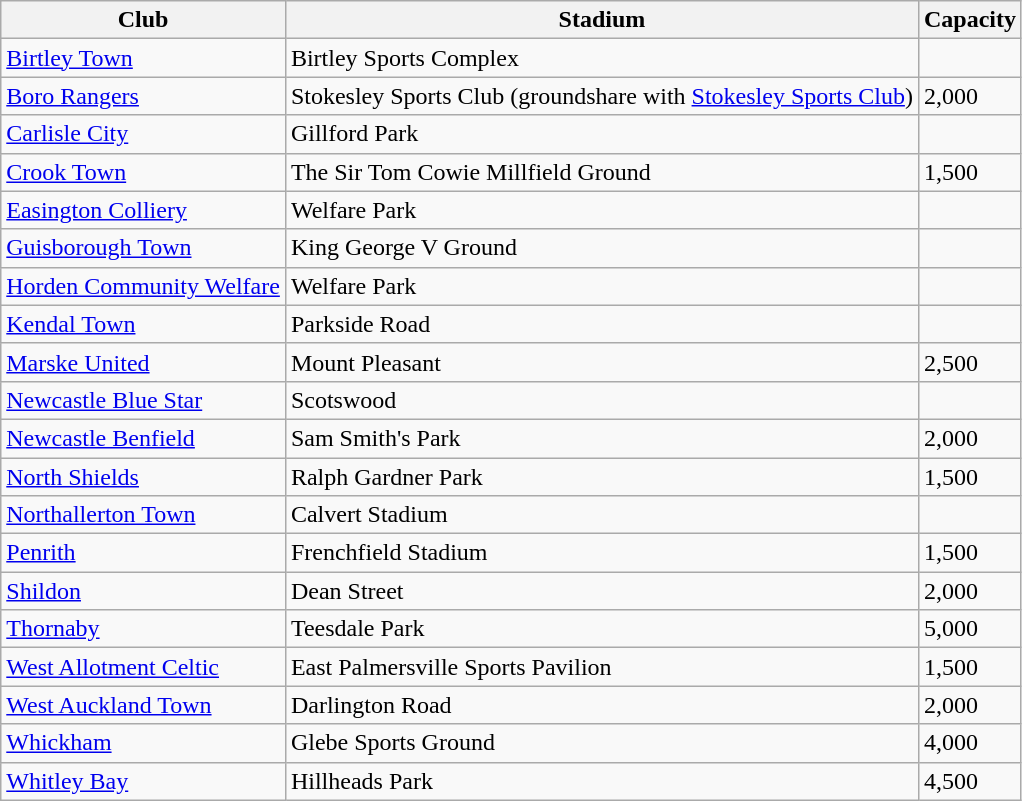<table class="wikitable sortable">
<tr>
<th>Club</th>
<th>Stadium</th>
<th>Capacity</th>
</tr>
<tr>
<td><a href='#'>Birtley Town</a></td>
<td>Birtley Sports Complex</td>
<td></td>
</tr>
<tr>
<td><a href='#'>Boro Rangers</a></td>
<td>Stokesley Sports Club (groundshare with <a href='#'>Stokesley Sports Club</a>)</td>
<td>2,000</td>
</tr>
<tr>
<td><a href='#'>Carlisle City</a></td>
<td>Gillford Park</td>
<td></td>
</tr>
<tr>
<td><a href='#'>Crook Town</a></td>
<td>The Sir Tom Cowie Millfield Ground</td>
<td>1,500</td>
</tr>
<tr>
<td><a href='#'>Easington Colliery</a></td>
<td>Welfare Park</td>
<td></td>
</tr>
<tr>
<td><a href='#'>Guisborough Town</a></td>
<td>King George V Ground</td>
<td></td>
</tr>
<tr>
<td><a href='#'>Horden Community Welfare</a></td>
<td>Welfare Park</td>
<td></td>
</tr>
<tr>
<td><a href='#'>Kendal Town</a></td>
<td>Parkside Road</td>
<td></td>
</tr>
<tr>
<td><a href='#'>Marske United</a></td>
<td>Mount Pleasant</td>
<td>2,500</td>
</tr>
<tr>
<td><a href='#'>Newcastle Blue Star</a></td>
<td>Scotswood</td>
<td></td>
</tr>
<tr>
<td><a href='#'>Newcastle Benfield</a></td>
<td>Sam Smith's Park</td>
<td>2,000</td>
</tr>
<tr>
<td><a href='#'>North Shields</a></td>
<td>Ralph Gardner Park</td>
<td>1,500</td>
</tr>
<tr>
<td><a href='#'>Northallerton Town</a></td>
<td>Calvert Stadium</td>
<td></td>
</tr>
<tr>
<td><a href='#'>Penrith</a></td>
<td>Frenchfield Stadium</td>
<td>1,500</td>
</tr>
<tr>
<td><a href='#'>Shildon</a></td>
<td>Dean Street</td>
<td>2,000</td>
</tr>
<tr>
<td><a href='#'>Thornaby</a></td>
<td>Teesdale Park</td>
<td>5,000</td>
</tr>
<tr>
<td><a href='#'>West Allotment Celtic</a></td>
<td>East Palmersville Sports Pavilion</td>
<td>1,500</td>
</tr>
<tr>
<td><a href='#'>West Auckland Town</a></td>
<td>Darlington Road</td>
<td>2,000</td>
</tr>
<tr>
<td><a href='#'>Whickham</a></td>
<td>Glebe Sports Ground</td>
<td>4,000</td>
</tr>
<tr>
<td><a href='#'>Whitley Bay</a></td>
<td>Hillheads Park</td>
<td>4,500</td>
</tr>
</table>
